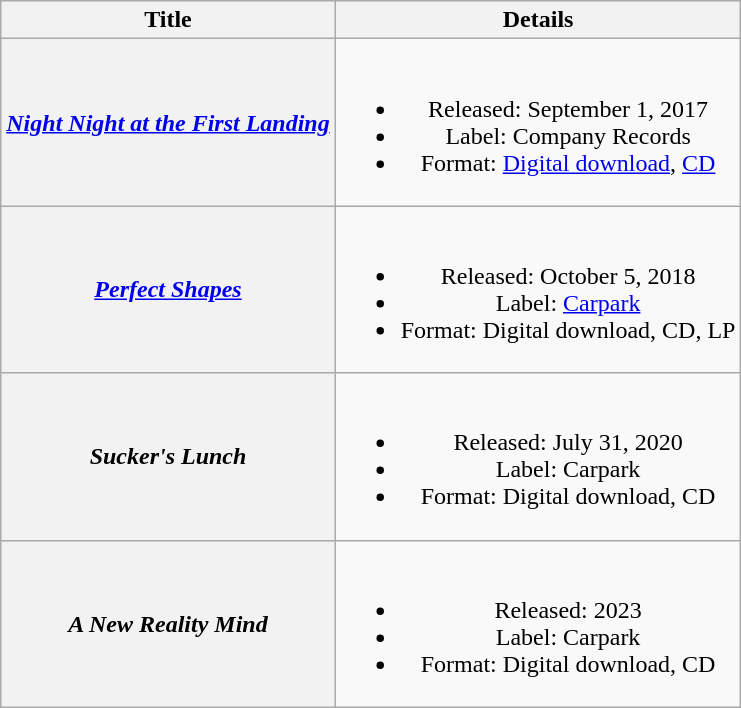<table class="wikitable plainrowheaders" style="text-align:center;">
<tr>
<th scope="col">Title</th>
<th scope="col">Details</th>
</tr>
<tr>
<th scope="row"><em><a href='#'>Night Night at the First Landing</a></em></th>
<td><br><ul><li>Released: September 1, 2017</li><li>Label: Company Records</li><li>Format: <a href='#'>Digital download</a>, <a href='#'>CD</a></li></ul></td>
</tr>
<tr>
<th scope="row"><em><a href='#'>Perfect Shapes</a></em></th>
<td><br><ul><li>Released: October 5, 2018</li><li>Label: <a href='#'>Carpark</a></li><li>Format: Digital download, CD, LP</li></ul></td>
</tr>
<tr>
<th scope="row"><em>Sucker's Lunch</em></th>
<td><br><ul><li>Released: July 31, 2020</li><li>Label: Carpark</li><li>Format: Digital download, CD</li></ul></td>
</tr>
<tr>
<th scope="row"><em>A New Reality Mind</em></th>
<td><br><ul><li>Released: 2023</li><li>Label: Carpark</li><li>Format: Digital download, CD</li></ul></td>
</tr>
</table>
